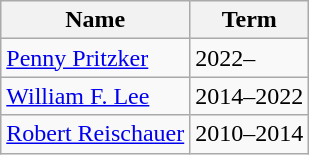<table class="wikitable sortable">
<tr>
<th>Name</th>
<th>Term</th>
</tr>
<tr>
<td><a href='#'>Penny Pritzker</a></td>
<td>2022–</td>
</tr>
<tr>
<td><a href='#'>William F. Lee</a></td>
<td>2014–2022</td>
</tr>
<tr>
<td><a href='#'>Robert Reischauer</a></td>
<td>2010–2014</td>
</tr>
</table>
